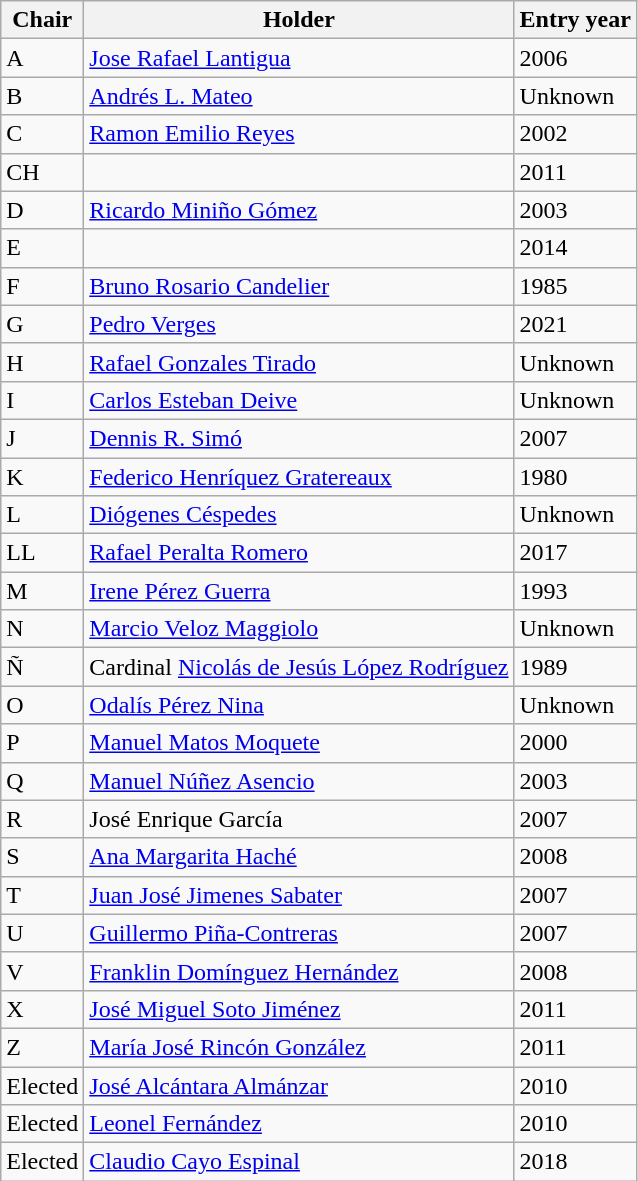<table class="wikitable">
<tr>
<th>Chair</th>
<th>Holder</th>
<th>Entry year</th>
</tr>
<tr>
<td>A</td>
<td><a href='#'>Jose Rafael Lantigua</a></td>
<td>2006</td>
</tr>
<tr>
<td>B</td>
<td><a href='#'>Andrés L. Mateo</a></td>
<td>Unknown</td>
</tr>
<tr>
<td>C</td>
<td><a href='#'>Ramon Emilio Reyes</a></td>
<td>2002</td>
</tr>
<tr>
<td>CH</td>
<td></td>
<td>2011</td>
</tr>
<tr>
<td>D</td>
<td><a href='#'>Ricardo Miniño Gómez</a></td>
<td>2003</td>
</tr>
<tr>
<td>E</td>
<td></td>
<td>2014</td>
</tr>
<tr>
<td>F</td>
<td><a href='#'>Bruno Rosario Candelier</a></td>
<td>1985</td>
</tr>
<tr>
<td>G</td>
<td><a href='#'>Pedro Verges</a></td>
<td>2021</td>
</tr>
<tr>
<td>H</td>
<td><a href='#'>Rafael Gonzales Tirado</a></td>
<td>Unknown</td>
</tr>
<tr>
<td>I</td>
<td><a href='#'>Carlos Esteban Deive</a></td>
<td>Unknown</td>
</tr>
<tr>
<td>J</td>
<td><a href='#'>Dennis R. Simó</a></td>
<td>2007</td>
</tr>
<tr>
<td>K</td>
<td><a href='#'>Federico Henríquez Gratereaux</a></td>
<td>1980</td>
</tr>
<tr>
<td>L</td>
<td><a href='#'>Diógenes Céspedes</a></td>
<td>Unknown</td>
</tr>
<tr>
<td>LL</td>
<td><a href='#'>Rafael Peralta Romero</a></td>
<td>2017</td>
</tr>
<tr>
<td>M</td>
<td><a href='#'>Irene Pérez Guerra</a></td>
<td>1993</td>
</tr>
<tr>
<td>N</td>
<td><a href='#'>Marcio Veloz Maggiolo</a></td>
<td>Unknown</td>
</tr>
<tr>
<td>Ñ</td>
<td>Cardinal <a href='#'>Nicolás de Jesús López Rodríguez</a></td>
<td>1989</td>
</tr>
<tr>
<td>O</td>
<td><a href='#'>Odalís Pérez Nina</a></td>
<td>Unknown</td>
</tr>
<tr>
<td>P</td>
<td><a href='#'>Manuel Matos Moquete</a></td>
<td>2000</td>
</tr>
<tr>
<td>Q</td>
<td><a href='#'>Manuel Núñez Asencio</a></td>
<td>2003</td>
</tr>
<tr>
<td>R</td>
<td>José Enrique García</td>
<td>2007</td>
</tr>
<tr>
<td>S</td>
<td><a href='#'>Ana Margarita Haché</a></td>
<td>2008</td>
</tr>
<tr>
<td>T</td>
<td><a href='#'>Juan José Jimenes Sabater</a></td>
<td>2007</td>
</tr>
<tr>
<td>U</td>
<td><a href='#'>Guillermo Piña-Contreras</a></td>
<td>2007</td>
</tr>
<tr>
<td>V</td>
<td><a href='#'>Franklin Domínguez Hernández</a></td>
<td>2008</td>
</tr>
<tr>
<td>X</td>
<td><a href='#'>José Miguel Soto Jiménez</a></td>
<td>2011</td>
</tr>
<tr>
<td>Z</td>
<td><a href='#'>María José Rincón González</a></td>
<td>2011</td>
</tr>
<tr>
<td>Elected</td>
<td><a href='#'>José Alcántara Almánzar</a></td>
<td>2010</td>
</tr>
<tr>
<td>Elected</td>
<td><a href='#'>Leonel Fernández</a></td>
<td>2010</td>
</tr>
<tr>
<td>Elected</td>
<td><a href='#'>Claudio Cayo Espinal</a></td>
<td>2018</td>
</tr>
</table>
